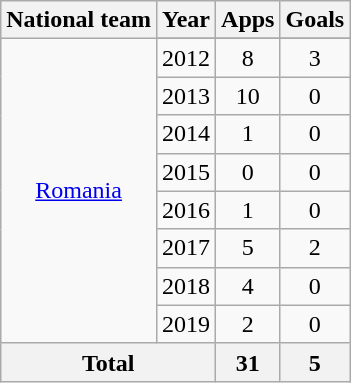<table class="wikitable" style="text-align: center;">
<tr>
<th>National team</th>
<th>Year</th>
<th>Apps</th>
<th>Goals</th>
</tr>
<tr>
<td rowspan="9"><a href='#'>Romania</a></td>
</tr>
<tr>
<td>2012</td>
<td>8</td>
<td>3</td>
</tr>
<tr>
<td>2013</td>
<td>10</td>
<td>0</td>
</tr>
<tr>
<td>2014</td>
<td>1</td>
<td>0</td>
</tr>
<tr>
<td>2015</td>
<td>0</td>
<td>0</td>
</tr>
<tr>
<td>2016</td>
<td>1</td>
<td>0</td>
</tr>
<tr>
<td>2017</td>
<td>5</td>
<td>2</td>
</tr>
<tr>
<td>2018</td>
<td>4</td>
<td>0</td>
</tr>
<tr>
<td>2019</td>
<td>2</td>
<td>0</td>
</tr>
<tr>
<th colspan=2>Total</th>
<th>31</th>
<th>5</th>
</tr>
</table>
